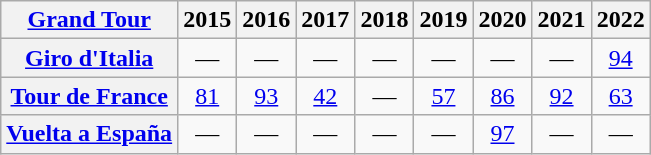<table class="wikitable plainrowheaders">
<tr>
<th scope="col"><a href='#'>Grand Tour</a></th>
<th scope="col">2015</th>
<th scope="col">2016</th>
<th scope="col">2017</th>
<th scope="col">2018</th>
<th scope="col">2019</th>
<th scope="col">2020</th>
<th scope="col">2021</th>
<th scope="col">2022</th>
</tr>
<tr style="text-align:center;">
<th scope="row"> <a href='#'>Giro d'Italia</a></th>
<td>—</td>
<td>—</td>
<td>—</td>
<td>—</td>
<td>—</td>
<td>—</td>
<td>—</td>
<td><a href='#'>94</a></td>
</tr>
<tr style="text-align:center;">
<th scope="row"> <a href='#'>Tour de France</a></th>
<td><a href='#'>81</a></td>
<td><a href='#'>93</a></td>
<td><a href='#'>42</a></td>
<td>—</td>
<td><a href='#'>57</a></td>
<td><a href='#'>86</a></td>
<td><a href='#'>92</a></td>
<td><a href='#'>63</a></td>
</tr>
<tr style="text-align:center;">
<th scope="row"> <a href='#'>Vuelta a España</a></th>
<td>—</td>
<td>—</td>
<td>—</td>
<td>—</td>
<td>—</td>
<td><a href='#'>97</a></td>
<td>—</td>
<td>—</td>
</tr>
</table>
